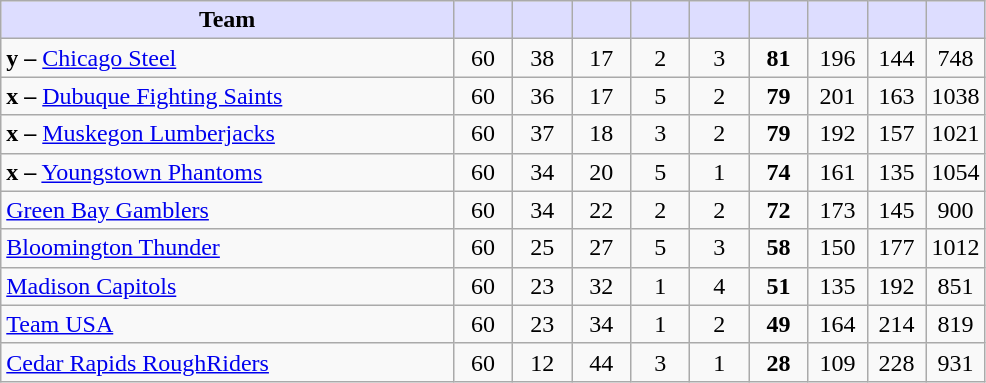<table class="wikitable" style="text-align:center">
<tr>
<th style="background:#ddf; width:46%;">Team</th>
<th style="background:#ddf; width:6%;"></th>
<th style="background:#ddf; width:6%;"></th>
<th style="background:#ddf; width:6%;"></th>
<th style="background:#ddf; width:6%;"></th>
<th style="background:#ddf; width:6%;"></th>
<th style="background:#ddf; width:6%;"></th>
<th style="background:#ddf; width:6%;"></th>
<th style="background:#ddf; width:6%;"></th>
<th style="background:#ddf; width:6%;"></th>
</tr>
<tr>
<td align=left><strong>y –</strong> <a href='#'>Chicago Steel</a></td>
<td>60</td>
<td>38</td>
<td>17</td>
<td>2</td>
<td>3</td>
<td><strong>81</strong></td>
<td>196</td>
<td>144</td>
<td>748</td>
</tr>
<tr>
<td align=left><strong>x –</strong> <a href='#'>Dubuque Fighting Saints</a></td>
<td>60</td>
<td>36</td>
<td>17</td>
<td>5</td>
<td>2</td>
<td><strong>79</strong></td>
<td>201</td>
<td>163</td>
<td>1038</td>
</tr>
<tr>
<td align=left><strong>x –</strong> <a href='#'>Muskegon Lumberjacks</a></td>
<td>60</td>
<td>37</td>
<td>18</td>
<td>3</td>
<td>2</td>
<td><strong>79</strong></td>
<td>192</td>
<td>157</td>
<td>1021</td>
</tr>
<tr>
<td align=left><strong>x –</strong> <a href='#'>Youngstown Phantoms</a></td>
<td>60</td>
<td>34</td>
<td>20</td>
<td>5</td>
<td>1</td>
<td><strong>74</strong></td>
<td>161</td>
<td>135</td>
<td>1054</td>
</tr>
<tr>
<td align=left><a href='#'>Green Bay Gamblers</a></td>
<td>60</td>
<td>34</td>
<td>22</td>
<td>2</td>
<td>2</td>
<td><strong>72</strong></td>
<td>173</td>
<td>145</td>
<td>900</td>
</tr>
<tr>
<td align=left><a href='#'>Bloomington Thunder</a></td>
<td>60</td>
<td>25</td>
<td>27</td>
<td>5</td>
<td>3</td>
<td><strong>58</strong></td>
<td>150</td>
<td>177</td>
<td>1012</td>
</tr>
<tr>
<td align=left><a href='#'>Madison Capitols</a></td>
<td>60</td>
<td>23</td>
<td>32</td>
<td>1</td>
<td>4</td>
<td><strong>51</strong></td>
<td>135</td>
<td>192</td>
<td>851</td>
</tr>
<tr>
<td align=left><a href='#'>Team USA</a></td>
<td>60</td>
<td>23</td>
<td>34</td>
<td>1</td>
<td>2</td>
<td><strong>49</strong></td>
<td>164</td>
<td>214</td>
<td>819</td>
</tr>
<tr>
<td align=left><a href='#'>Cedar Rapids RoughRiders</a></td>
<td>60</td>
<td>12</td>
<td>44</td>
<td>3</td>
<td>1</td>
<td><strong>28</strong></td>
<td>109</td>
<td>228</td>
<td>931</td>
</tr>
</table>
